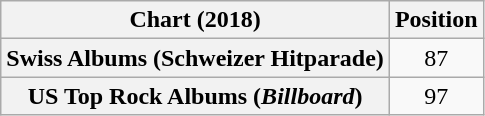<table class="wikitable sortable plainrowheaders" style="text-align:center">
<tr>
<th scope="col">Chart (2018)</th>
<th scope="col">Position</th>
</tr>
<tr>
<th scope="row">Swiss Albums (Schweizer Hitparade)</th>
<td>87</td>
</tr>
<tr>
<th scope="row">US Top Rock Albums (<em>Billboard</em>)</th>
<td>97</td>
</tr>
</table>
